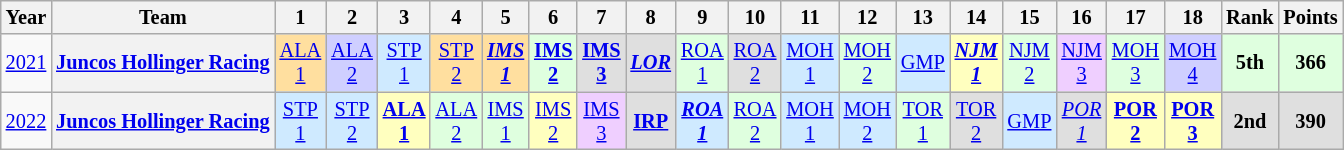<table class="wikitable" style="text-align:center; font-size:85%">
<tr>
<th>Year</th>
<th>Team</th>
<th>1</th>
<th>2</th>
<th>3</th>
<th>4</th>
<th>5</th>
<th>6</th>
<th>7</th>
<th>8</th>
<th>9</th>
<th>10</th>
<th>11</th>
<th>12</th>
<th>13</th>
<th>14</th>
<th>15</th>
<th>16</th>
<th>17</th>
<th>18</th>
<th>Rank</th>
<th>Points</th>
</tr>
<tr>
<td><a href='#'>2021</a></td>
<th nowrap><a href='#'>Juncos Hollinger Racing</a></th>
<td style="background:#FFDF9F;"><a href='#'>ALA<br>1</a><br></td>
<td style="background:#CFCFFF;"><a href='#'>ALA<br>2</a><br></td>
<td style="background:#CFEAFF;"><a href='#'>STP<br>1</a><br></td>
<td style="background:#FFDF9F;"><a href='#'>STP<br>2</a><br></td>
<td style="background:#FFDF9F;"><strong><em><a href='#'>IMS<br>1</a></em></strong><br></td>
<td style="background:#DFFFDF;"><strong><a href='#'>IMS<br>2</a></strong><br></td>
<td style="background:#DFDFDF;"><strong><a href='#'>IMS<br>3</a></strong><br></td>
<td style="background:#DFDFDF;"><strong><em><a href='#'>LOR</a></em></strong><br></td>
<td style="background:#DFFFDF;"><a href='#'>ROA<br>1</a><br></td>
<td style="background:#DFDFDF;"><a href='#'>ROA<br>2</a><br></td>
<td style="background:#CFEAFF;"><a href='#'>MOH<br>1</a><br></td>
<td style="background:#DFFFDF;"><a href='#'>MOH<br>2</a><br></td>
<td style="background:#CFEAFF;"><a href='#'>GMP</a><br></td>
<td style="background:#FFFFBF;"><a href='#'><strong><em>NJM<br>1</em></strong></a><br></td>
<td style="background:#DFFFDF;"><a href='#'>NJM<br>2</a><br></td>
<td style="background:#EFCFFF;"><a href='#'>NJM<br>3</a><br></td>
<td style="background:#DFFFDF;"><a href='#'>MOH<br>3</a><br></td>
<td style="background:#CFCFFF;"><a href='#'>MOH<br>4</a><br></td>
<th style="background:#DFFFDF;">5th</th>
<th style="background:#DFFFDF;">366</th>
</tr>
<tr>
<td><a href='#'>2022</a></td>
<th nowrap><a href='#'>Juncos Hollinger Racing</a></th>
<td style="background:#CFEAFF;"><a href='#'>STP<br>1</a><br></td>
<td style="background:#CFEAFF;"><a href='#'>STP<br>2</a><br></td>
<td style="background:#FFFFBF;"><strong><a href='#'>ALA<br>1</a></strong><br></td>
<td style="background:#DFFFDF;"><a href='#'>ALA<br>2</a><br></td>
<td style="background:#DFFFDF;"><a href='#'>IMS<br>1</a><br></td>
<td style="background:#FFFFBF;"><a href='#'>IMS<br>2</a><br></td>
<td style="background:#EFCFFF;"><a href='#'>IMS<br>3</a><br></td>
<td style="background:#DFDFDF;"><strong><a href='#'>IRP</a></strong><br></td>
<td style="background:#CFEAFF;"><strong><em><a href='#'>ROA<br>1</a></em></strong><br></td>
<td style="background:#DFFFDF;"><a href='#'>ROA<br>2</a><br></td>
<td style="background:#CFEAFF;"><a href='#'>MOH<br>1</a><br></td>
<td style="background:#CFEAFF;"><a href='#'>MOH<br>2</a><br></td>
<td style="background:#DFFFDF;"><a href='#'>TOR<br>1</a><br></td>
<td style="background:#DFDFDF;"><a href='#'>TOR<br>2</a><br></td>
<td style="background:#CFEAFF;"><a href='#'>GMP</a><br></td>
<td style="background:#DFDFDF;"><em><a href='#'>POR<br>1</a></em><br></td>
<td style="background:#FFFFBF;"><strong><a href='#'>POR<br>2</a></strong><br></td>
<td style="background:#FFFFBF;"><strong><a href='#'>POR<br>3</a></strong><br></td>
<th style="background:#DFDFDF;">2nd</th>
<th style="background:#DFDFDF;">390</th>
</tr>
</table>
